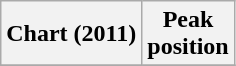<table class="wikitable plainrowheaders">
<tr>
<th scope="col">Chart (2011)</th>
<th scope="col">Peak<br>position</th>
</tr>
<tr>
</tr>
</table>
